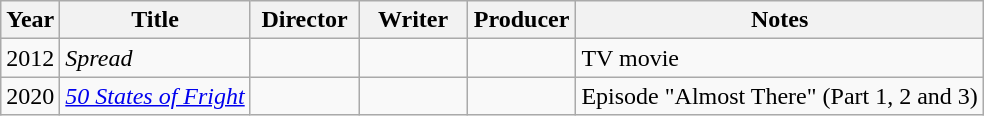<table class="wikitable">
<tr>
<th>Year</th>
<th>Title</th>
<th width=65>Director</th>
<th width=65>Writer</th>
<th width=65>Producer</th>
<th>Notes</th>
</tr>
<tr>
<td>2012</td>
<td><em>Spread</em></td>
<td></td>
<td></td>
<td></td>
<td>TV movie</td>
</tr>
<tr>
<td>2020</td>
<td><em><a href='#'>50 States of Fright</a></em></td>
<td></td>
<td></td>
<td></td>
<td>Episode "Almost There" (Part 1, 2 and 3)</td>
</tr>
</table>
